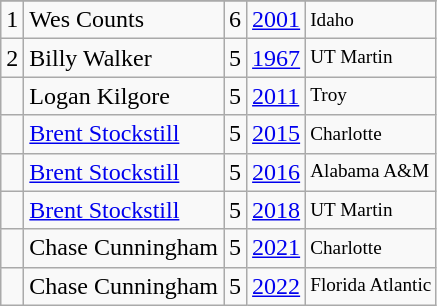<table class="wikitable">
<tr>
</tr>
<tr>
<td>1</td>
<td>Wes Counts</td>
<td>6</td>
<td><a href='#'>2001</a></td>
<td style="font-size:80%;">Idaho</td>
</tr>
<tr>
<td>2</td>
<td>Billy Walker</td>
<td>5</td>
<td><a href='#'>1967</a></td>
<td style="font-size:80%;">UT Martin</td>
</tr>
<tr>
<td></td>
<td>Logan Kilgore</td>
<td>5</td>
<td><a href='#'>2011</a></td>
<td style="font-size:80%;">Troy</td>
</tr>
<tr>
<td></td>
<td><a href='#'>Brent Stockstill</a></td>
<td>5</td>
<td><a href='#'>2015</a></td>
<td style="font-size:80%;">Charlotte</td>
</tr>
<tr>
<td></td>
<td><a href='#'>Brent Stockstill</a></td>
<td>5</td>
<td><a href='#'>2016</a></td>
<td style="font-size:80%;">Alabama A&M</td>
</tr>
<tr>
<td></td>
<td><a href='#'>Brent Stockstill</a></td>
<td>5</td>
<td><a href='#'>2018</a></td>
<td style="font-size:80%;">UT Martin</td>
</tr>
<tr>
<td></td>
<td>Chase Cunningham</td>
<td>5</td>
<td><a href='#'>2021</a></td>
<td style="font-size:80%;">Charlotte</td>
</tr>
<tr>
<td></td>
<td>Chase Cunningham</td>
<td>5</td>
<td><a href='#'>2022</a></td>
<td style="font-size:80%;">Florida Atlantic</td>
</tr>
</table>
